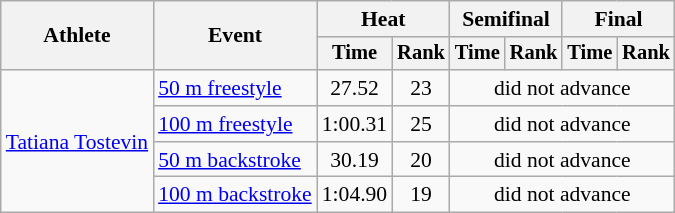<table class=wikitable style=font-size:90%>
<tr>
<th rowspan=2>Athlete</th>
<th rowspan=2>Event</th>
<th colspan=2>Heat</th>
<th colspan=2>Semifinal</th>
<th colspan=2>Final</th>
</tr>
<tr style=font-size:95%>
<th>Time</th>
<th>Rank</th>
<th>Time</th>
<th>Rank</th>
<th>Time</th>
<th>Rank</th>
</tr>
<tr align=center>
<td align=left rowspan=4><a href='#'>Tatiana Tostevin</a></td>
<td align=left><a href='#'>50 m freestyle</a></td>
<td>27.52</td>
<td>23</td>
<td colspan=4>did not advance</td>
</tr>
<tr align=center>
<td align=left><a href='#'>100 m freestyle</a></td>
<td>1:00.31</td>
<td>25</td>
<td colspan=4>did not advance</td>
</tr>
<tr align=center>
<td align=left><a href='#'>50 m backstroke</a></td>
<td>30.19</td>
<td>20</td>
<td colspan=4>did not advance</td>
</tr>
<tr align=center>
<td align=left><a href='#'>100 m backstroke</a></td>
<td>1:04.90</td>
<td>19</td>
<td colspan=4>did not advance</td>
</tr>
</table>
